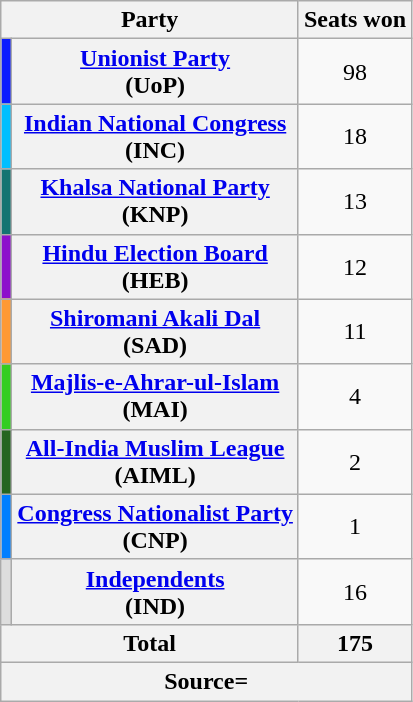<table class="wikitable" style="text-align:center">
<tr>
<th colspan=2>Party</th>
<th>Seats won</th>
</tr>
<tr>
<td bgcolor=#0A1BFF></td>
<th><a href='#'>Unionist Party</a><br>(UoP)</th>
<td>98</td>
</tr>
<tr>
<td bgcolor=#00BFFF></td>
<th><a href='#'>Indian National Congress</a><br>(INC)</th>
<td>18</td>
</tr>
<tr>
<td bgcolor=#147472></td>
<th><a href='#'>Khalsa National Party</a><br>(KNP)</th>
<td>13</td>
</tr>
<tr>
<td bgcolor=#8D0FCC></td>
<th><a href='#'>Hindu Election Board</a><br>(HEB)</th>
<td>12</td>
</tr>
<tr>
<td bgcolor=#FF9933></td>
<th><a href='#'>Shiromani Akali Dal</a><br>(SAD)</th>
<td>11</td>
</tr>
<tr>
<td bgcolor=#34CD20></td>
<th><a href='#'>Majlis-e-Ahrar-ul-Islam</a><br>(MAI)</th>
<td>4</td>
</tr>
<tr>
<td bgcolor=#256520></td>
<th><a href='#'>All-India Muslim League</a><br>(AIML)</th>
<td>2</td>
</tr>
<tr>
<td bgcolor=#007FFF></td>
<th><a href='#'>Congress Nationalist Party</a><br>(CNP)</th>
<td>1</td>
</tr>
<tr>
<td bgcolor=#DDDDDD></td>
<th><a href='#'>Independents</a><br>(IND)</th>
<td>16</td>
</tr>
<tr>
<th colspan=2>Total</th>
<th>175</th>
</tr>
<tr>
<th colspan=3>Source=</th>
</tr>
</table>
